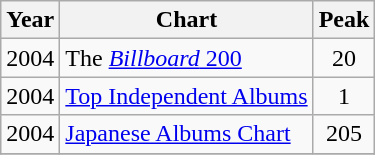<table class="wikitable">
<tr>
<th>Year</th>
<th>Chart</th>
<th>Peak</th>
</tr>
<tr>
<td>2004</td>
<td>The <a href='#'><em>Billboard</em> 200</a></td>
<td style="text-align:center;">20</td>
</tr>
<tr>
<td>2004</td>
<td><a href='#'>Top Independent Albums</a></td>
<td style="text-align:center;">1</td>
</tr>
<tr>
<td>2004</td>
<td><a href='#'>Japanese Albums Chart</a></td>
<td style="text-align:center;">205</td>
</tr>
<tr>
</tr>
</table>
